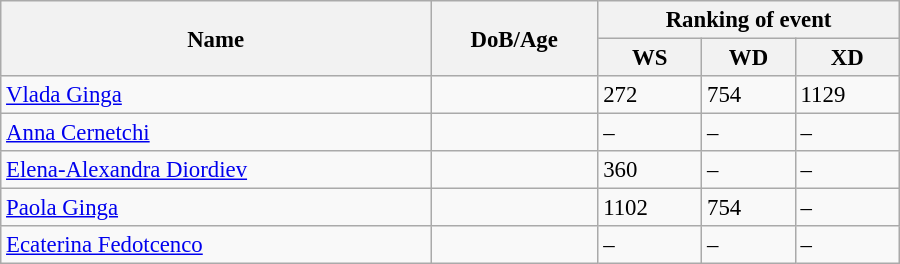<table class="wikitable" style="width:600px; font-size:95%;">
<tr>
<th rowspan="2" align="left">Name</th>
<th rowspan="2" align="left">DoB/Age</th>
<th colspan="3" align="center">Ranking of event</th>
</tr>
<tr>
<th align="center">WS</th>
<th>WD</th>
<th align="center">XD</th>
</tr>
<tr>
<td><a href='#'>Vlada Ginga</a></td>
<td></td>
<td>272</td>
<td>754</td>
<td>1129</td>
</tr>
<tr>
<td><a href='#'>Anna Cernetchi</a></td>
<td></td>
<td>–</td>
<td>–</td>
<td>–</td>
</tr>
<tr>
<td><a href='#'>Elena-Alexandra Diordiev</a></td>
<td></td>
<td>360</td>
<td>–</td>
<td>–</td>
</tr>
<tr>
<td><a href='#'>Paola Ginga</a></td>
<td></td>
<td>1102</td>
<td>754</td>
<td>–</td>
</tr>
<tr>
<td><a href='#'>Ecaterina Fedotcenco</a></td>
<td></td>
<td>–</td>
<td>–</td>
<td>–</td>
</tr>
</table>
